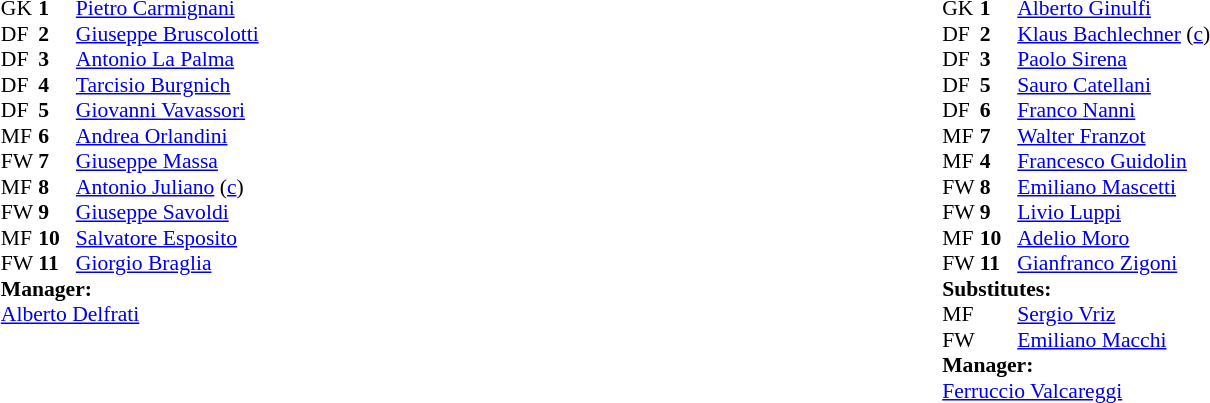<table width="100%">
<tr>
<td valign="top" width="50%"><br><table style="font-size: 90%" cellspacing="0" cellpadding="0" align=center>
<tr>
<th width="25"></th>
<th width="25"></th>
</tr>
<tr>
<td>GK</td>
<td><strong>1</strong></td>
<td> <a href='#'>Pietro Carmignani</a></td>
</tr>
<tr>
<td>DF</td>
<td><strong>2</strong></td>
<td> <a href='#'>Giuseppe Bruscolotti</a></td>
</tr>
<tr>
<td>DF</td>
<td><strong>3</strong></td>
<td> <a href='#'>Antonio La Palma</a></td>
</tr>
<tr>
<td>DF</td>
<td><strong>4</strong></td>
<td> <a href='#'>Tarcisio Burgnich</a></td>
</tr>
<tr>
<td>DF</td>
<td><strong>5</strong></td>
<td> <a href='#'>Giovanni Vavassori</a></td>
</tr>
<tr>
<td>MF</td>
<td><strong>6</strong></td>
<td> <a href='#'>Andrea Orlandini</a></td>
</tr>
<tr>
<td>FW</td>
<td><strong>7</strong></td>
<td> <a href='#'>Giuseppe Massa</a></td>
</tr>
<tr>
<td>MF</td>
<td><strong>8</strong></td>
<td> <a href='#'>Antonio Juliano</a> (<a href='#'>c</a>)</td>
</tr>
<tr>
<td>FW</td>
<td><strong>9</strong></td>
<td> <a href='#'>Giuseppe Savoldi</a></td>
</tr>
<tr>
<td>MF</td>
<td><strong>10</strong></td>
<td> <a href='#'>Salvatore Esposito</a></td>
</tr>
<tr>
<td>FW</td>
<td><strong>11</strong></td>
<td> <a href='#'>Giorgio Braglia</a></td>
</tr>
<tr>
<td colspan=4><strong>Manager:</strong></td>
</tr>
<tr>
<td colspan="4"> <a href='#'>Alberto Delfrati</a></td>
</tr>
</table>
</td>
<td valign="top" width="50%"><br><table style="font-size: 90%" cellspacing="0" cellpadding="0" align=center>
<tr>
<td colspan="4"></td>
</tr>
<tr>
<th width="25"></th>
<th width="25"></th>
</tr>
<tr>
<td>GK</td>
<td><strong>1</strong></td>
<td> <a href='#'>Alberto Ginulfi</a></td>
</tr>
<tr>
<td>DF</td>
<td><strong>2</strong></td>
<td> <a href='#'>Klaus Bachlechner</a> (<a href='#'>c</a>)</td>
</tr>
<tr>
<td>DF</td>
<td><strong>3</strong></td>
<td> <a href='#'>Paolo Sirena</a></td>
</tr>
<tr>
<td>DF</td>
<td><strong>5</strong></td>
<td> <a href='#'>Sauro Catellani</a></td>
</tr>
<tr>
<td>DF</td>
<td><strong>6</strong></td>
<td> <a href='#'>Franco Nanni</a></td>
</tr>
<tr>
<td>MF</td>
<td><strong>7</strong></td>
<td> <a href='#'>Walter Franzot</a></td>
</tr>
<tr>
<td>MF</td>
<td><strong>4</strong></td>
<td> <a href='#'>Francesco Guidolin</a></td>
<td></td>
<td></td>
</tr>
<tr>
<td>FW</td>
<td><strong>8</strong></td>
<td> <a href='#'>Emiliano Mascetti</a></td>
</tr>
<tr>
<td>FW</td>
<td><strong>9</strong></td>
<td> <a href='#'>Livio Luppi</a></td>
<td></td>
<td></td>
</tr>
<tr>
<td>MF</td>
<td><strong>10</strong></td>
<td> <a href='#'>Adelio Moro</a></td>
</tr>
<tr>
<td>FW</td>
<td><strong>11</strong></td>
<td> <a href='#'>Gianfranco Zigoni</a></td>
</tr>
<tr>
<td colspan=3><strong>Substitutes:</strong></td>
</tr>
<tr>
<td>MF</td>
<td></td>
<td> <a href='#'>Sergio Vriz</a></td>
<td></td>
<td></td>
</tr>
<tr>
<td>FW</td>
<td></td>
<td> <a href='#'>Emiliano Macchi</a></td>
<td></td>
<td></td>
</tr>
<tr>
<td colspan=4><strong>Manager:</strong></td>
</tr>
<tr>
<td colspan="4"> <a href='#'>Ferruccio Valcareggi</a></td>
</tr>
</table>
</td>
</tr>
</table>
